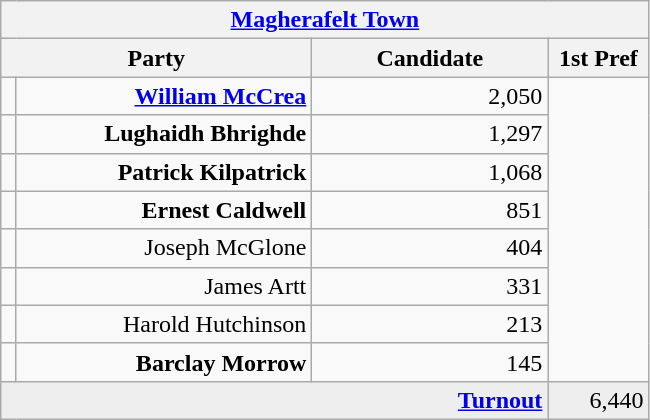<table class="wikitable">
<tr>
<th colspan="4" align="center"><a href='#'>Magherafelt Town</a></th>
</tr>
<tr>
<th colspan="2" align="center" width=200>Party</th>
<th width=150>Candidate</th>
<th width=60>1st Pref</th>
</tr>
<tr>
<td></td>
<td align="right"><strong><a href='#'>William McCrea</a></strong></td>
<td align="right">2,050</td>
</tr>
<tr>
<td></td>
<td align="right"><strong>Lughaidh Bhrighde</strong></td>
<td align="right">1,297</td>
</tr>
<tr>
<td></td>
<td align="right"><strong>Patrick Kilpatrick</strong></td>
<td align="right">1,068</td>
</tr>
<tr>
<td></td>
<td align="right"><strong>Ernest Caldwell</strong></td>
<td align="right">851</td>
</tr>
<tr>
<td></td>
<td align="right">Joseph McGlone</td>
<td align="right">404</td>
</tr>
<tr>
<td></td>
<td align="right">James Artt</td>
<td align="right">331</td>
</tr>
<tr>
<td></td>
<td align="right">Harold Hutchinson</td>
<td align="right">213</td>
</tr>
<tr>
<td></td>
<td align="right"><strong>Barclay Morrow</strong></td>
<td align="right">145</td>
</tr>
<tr bgcolor="EEEEEE">
<td colspan=3 align="right"><strong><a href='#'>Turnout</a></strong></td>
<td align="right">6,440</td>
</tr>
</table>
